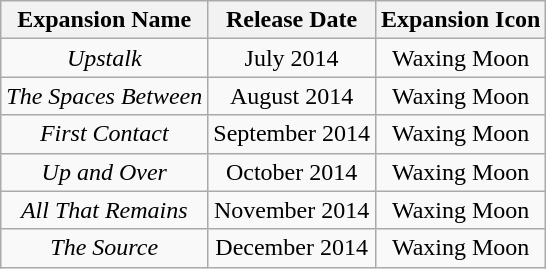<table class="wikitable" style="text-align:center">
<tr>
<th>Expansion Name</th>
<th>Release Date</th>
<th>Expansion Icon</th>
</tr>
<tr>
<td><em>Upstalk</em></td>
<td>July 2014</td>
<td>Waxing Moon</td>
</tr>
<tr>
<td><em>The Spaces Between</em></td>
<td>August 2014</td>
<td>Waxing Moon</td>
</tr>
<tr>
<td><em>First Contact</em></td>
<td>September 2014</td>
<td>Waxing  Moon</td>
</tr>
<tr>
<td><em>Up and Over</em></td>
<td>October 2014</td>
<td>Waxing Moon</td>
</tr>
<tr>
<td><em>All That Remains</em></td>
<td>November 2014</td>
<td>Waxing Moon</td>
</tr>
<tr>
<td><em>The Source</em></td>
<td>December 2014</td>
<td>Waxing Moon</td>
</tr>
</table>
